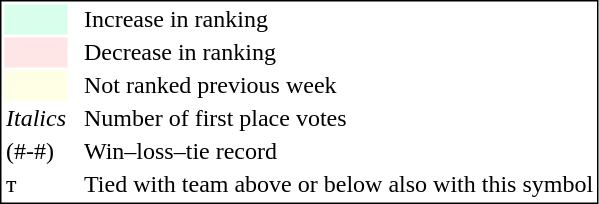<table style="border:1px solid black; float:left;">
<tr>
<td style="background:#D8FFEB; width:20px;"></td>
<td> </td>
<td>Increase in ranking</td>
</tr>
<tr>
<td style="background:#FFE6E6; width:20px;"></td>
<td> </td>
<td>Decrease in ranking</td>
</tr>
<tr>
<td style="background:#FFFFE6; width:20px;"></td>
<td> </td>
<td>Not ranked previous week</td>
</tr>
<tr>
<td><em>Italics</em></td>
<td> </td>
<td>Number of first place votes</td>
</tr>
<tr>
<td>(#-#)</td>
<td> </td>
<td>Win–loss–tie record</td>
</tr>
<tr>
<td>т</td>
<td></td>
<td>Tied with team above or below also with this symbol</td>
</tr>
</table>
